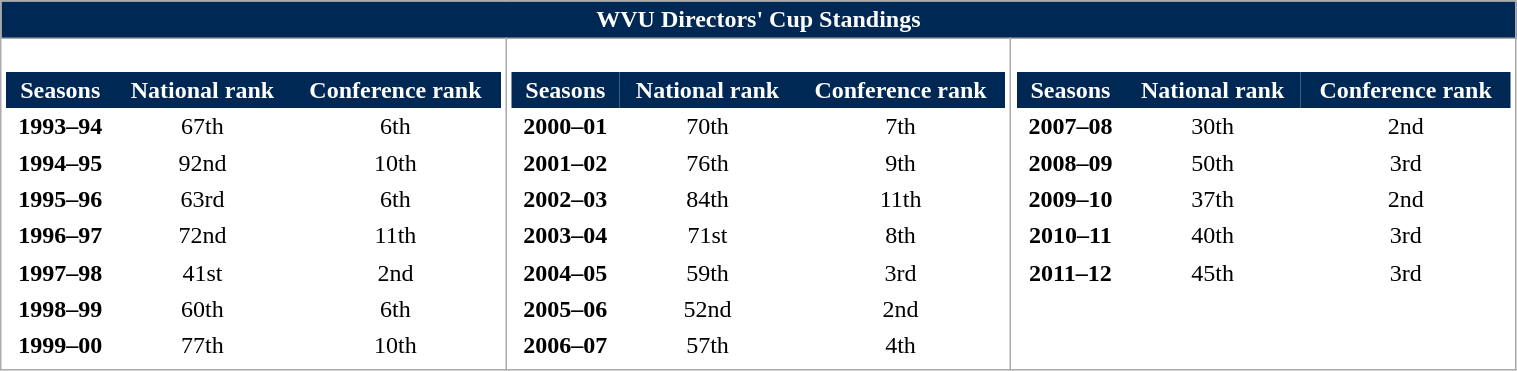<table class="wikitable collapsible" cellpadding="0" border="0" cellspacing="0" width="80%">
<tr>
<th colspan="5" style="background:#002855; color:white">WVU Directors' Cup Standings</th>
</tr>
<tr valign="top" style="background: white">
<td><br><table cellpadding="4" border="0" cellspacing="0" width="100%">
<tr>
<th style="background: #002855; border: 0px; color:white;">Seasons</th>
<th style="background: #002855; border: 0px; color:white;">National rank</th>
<th style="background: #002855; border: 0px; color:white;">Conference rank</th>
</tr>
<tr>
<td style="border:0;text-align:center"><strong>1993–94</strong></td>
<td style="border:0;text-align:center">67th</td>
<td style="border:0;text-align:center">6th</td>
</tr>
<tr>
<td style="border:0;text-align:center"><strong>1994–95</strong></td>
<td style="border:0;text-align:center">92nd</td>
<td style="border:0;text-align:center">10th</td>
</tr>
<tr>
<td style="border:0;text-align:center"><strong>1995–96</strong></td>
<td style="border:0;text-align:center">63rd</td>
<td style="border:0;text-align:center">6th</td>
</tr>
<tr>
<td style="border:0;text-align:center"><strong>1996–97</strong></td>
<td style="border:0;text-align:center">72nd</td>
<td style="border:0;text-align:center">11th</td>
</tr>
<tr>
<td style="border:0;text-align:center"><strong>1997–98</strong></td>
<td style="border:0;text-align:center">41st</td>
<td style="border:0;text-align:center">2nd</td>
</tr>
<tr>
<td style="border:0;text-align:center"><strong>1998–99</strong></td>
<td style="border:0;text-align:center">60th</td>
<td style="border:0;text-align:center">6th</td>
</tr>
<tr>
<td style="border:0;text-align:center"><strong>1999–00</strong></td>
<td style="border:0;text-align:center">77th</td>
<td style="border:0;text-align:center">10th</td>
</tr>
</table>
</td>
<td align="center" valign="top"><br><table cellpadding="4" border="0" cellspacing="0" width="100%">
<tr>
<th style="background: #002855; border: 0px; color:white;">Seasons</th>
<th style="background: #002855; border: 0px; color:white;">National rank</th>
<th style="background: #002855; border: 0px; color:white;">Conference rank</th>
</tr>
<tr>
<td style="border:0;text-align:center"><strong>2000–01</strong></td>
<td style="border:0;text-align:center">70th</td>
<td style="border:0;text-align:center">7th</td>
</tr>
<tr>
<td style="border:0;text-align:center"><strong>2001–02</strong></td>
<td style="border:0;text-align:center">76th</td>
<td style="border:0;text-align:center">9th</td>
</tr>
<tr>
<td style="border:0;text-align:center"><strong>2002–03</strong></td>
<td style="border:0;text-align:center">84th</td>
<td style="border:0;text-align:center">11th</td>
</tr>
<tr>
<td style="border:0;text-align:center"><strong>2003–04</strong></td>
<td style="border:0;text-align:center">71st</td>
<td style="border:0;text-align:center">8th</td>
</tr>
<tr>
<td style="border:0;text-align:center"><strong>2004–05</strong></td>
<td style="border:0;text-align:center">59th</td>
<td style="border:0;text-align:center">3rd</td>
</tr>
<tr>
<td style="border:0;text-align:center"><strong>2005–06</strong></td>
<td style="border:0;text-align:center">52nd</td>
<td style="border:0;text-align:center">2nd</td>
</tr>
<tr>
<td style="border:0;text-align:center"><strong>2006–07</strong></td>
<td style="border:0;text-align:center">57th</td>
<td style="border:0;text-align:center">4th</td>
</tr>
</table>
</td>
<td align="center" valign="top"><br><table cellpadding="4" border="0" cellspacing="0" width="100%">
<tr>
<th style="background: #002855; border: 0px; color:white;">Seasons</th>
<th style="background: #002855; border: 0px; color:white;">National rank</th>
<th style="background: #002855; border: 0px; color:white;">Conference rank</th>
</tr>
<tr>
<td style="border:0;text-align:center"><strong>2007–08</strong></td>
<td style="border:0;text-align:center">30th</td>
<td style="border:0;text-align:center">2nd</td>
</tr>
<tr>
<td style="border:0;text-align:center"><strong>2008–09</strong></td>
<td style="border:0;text-align:center">50th</td>
<td style="border:0;text-align:center">3rd</td>
</tr>
<tr>
<td style="border:0;text-align:center"><strong>2009–10</strong></td>
<td style="border:0;text-align:center">37th</td>
<td style="border:0;text-align:center">2nd</td>
</tr>
<tr>
<td style="border:0;text-align:center"><strong>2010–11</strong></td>
<td style="border:0;text-align:center">40th</td>
<td style="border:0;text-align:center">3rd</td>
</tr>
<tr>
<td style="border:0;text-align:center"><strong>2011–12</strong></td>
<td style="border:0;text-align:center">45th</td>
<td style="border:0;text-align:center">3rd</td>
</tr>
<tr>
</tr>
</table>
</td>
</tr>
</table>
